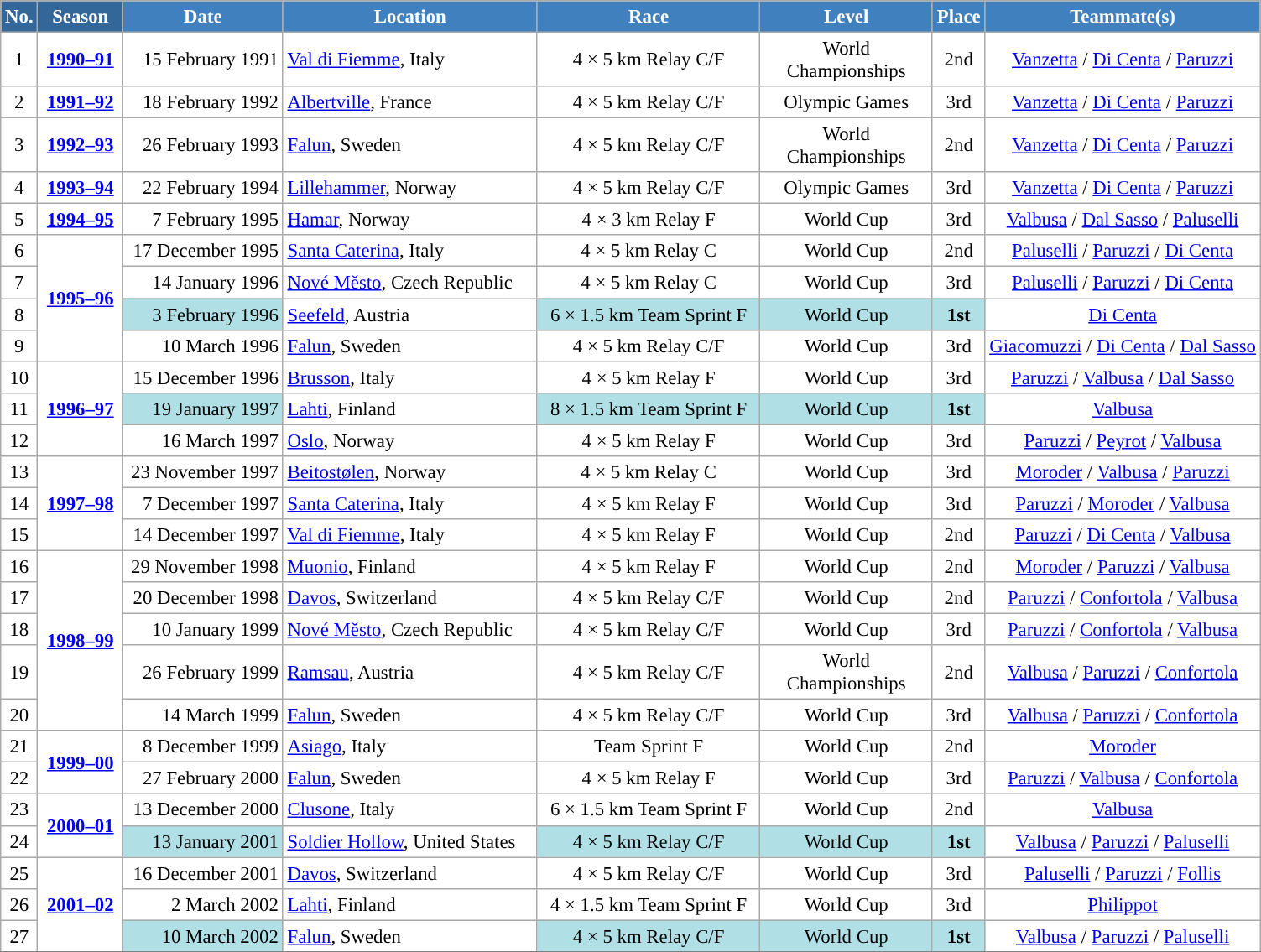<table class="wikitable sortable" style="font-size:95%; text-align:center; border:grey solid 1px; border-collapse:collapse; background:#ffffff;">
<tr style="background:#efefef;">
<th style="background-color:#369; color:white;">No.</th>
<th style="background-color:#369; color:white;">Season</th>
<th style="background-color:#4180be; color:white; width:120px;">Date</th>
<th style="background-color:#4180be; color:white; width:195px;">Location</th>
<th style="background-color:#4180be; color:white; width:170px;">Race</th>
<th style="background-color:#4180be; color:white; width:130px;">Level</th>
<th style="background-color:#4180be; color:white;">Place</th>
<th style="background-color:#4180be; color:white;">Teammate(s)</th>
</tr>
<tr>
<td align=center>1</td>
<td rowspan=1 align=center><strong> <a href='#'>1990–91</a> </strong></td>
<td align=right>15 February 1991</td>
<td align=left> <a href='#'>Val di Fiemme</a>, Italy</td>
<td>4 × 5 km Relay C/F</td>
<td>World Championships</td>
<td>2nd</td>
<td><a href='#'>Vanzetta</a> / <a href='#'>Di Centa</a> / <a href='#'>Paruzzi</a></td>
</tr>
<tr>
<td align=center>2</td>
<td rowspan=1 align=center><strong> <a href='#'>1991–92</a> </strong></td>
<td align=right>18 February 1992</td>
<td align=left> <a href='#'>Albertville</a>, France</td>
<td>4 × 5 km Relay C/F</td>
<td>Olympic Games</td>
<td>3rd</td>
<td><a href='#'>Vanzetta</a> / <a href='#'>Di Centa</a> / <a href='#'>Paruzzi</a></td>
</tr>
<tr>
<td align=center>3</td>
<td rowspan=1 align=center><strong> <a href='#'>1992–93</a> </strong></td>
<td align=right>26 February 1993</td>
<td align=left> <a href='#'>Falun</a>, Sweden</td>
<td>4 × 5 km Relay C/F</td>
<td>World Championships</td>
<td>2nd</td>
<td><a href='#'>Vanzetta</a> / <a href='#'>Di Centa</a> / <a href='#'>Paruzzi</a></td>
</tr>
<tr>
<td align=center>4</td>
<td rowspan=1 align=center><strong> <a href='#'>1993–94</a> </strong></td>
<td align=right>22 February 1994</td>
<td align=left> <a href='#'>Lillehammer</a>, Norway</td>
<td>4 × 5 km Relay C/F</td>
<td>Olympic Games</td>
<td>3rd</td>
<td><a href='#'>Vanzetta</a> / <a href='#'>Di Centa</a> / <a href='#'>Paruzzi</a></td>
</tr>
<tr>
<td align=center>5</td>
<td rowspan=1 align=center><strong> <a href='#'>1994–95</a> </strong></td>
<td align=right>7 February 1995</td>
<td align=left> <a href='#'>Hamar</a>, Norway</td>
<td>4 × 3 km Relay F</td>
<td>World Cup</td>
<td>3rd</td>
<td><a href='#'>Valbusa</a> / <a href='#'>Dal Sasso</a> / <a href='#'>Paluselli</a></td>
</tr>
<tr>
<td align=center>6</td>
<td rowspan=4 align=center><strong> <a href='#'>1995–96</a> </strong></td>
<td align=right>17 December 1995</td>
<td align=left> <a href='#'>Santa Caterina</a>, Italy</td>
<td>4 × 5 km Relay C</td>
<td>World Cup</td>
<td>2nd</td>
<td><a href='#'>Paluselli</a> / <a href='#'>Paruzzi</a> / <a href='#'>Di Centa</a></td>
</tr>
<tr>
<td align=center>7</td>
<td align=right>14 January 1996</td>
<td align=left> <a href='#'>Nové Město</a>, Czech Republic</td>
<td>4 × 5 km Relay C</td>
<td>World Cup</td>
<td>3rd</td>
<td><a href='#'>Paluselli</a> / <a href='#'>Paruzzi</a> / <a href='#'>Di Centa</a></td>
</tr>
<tr>
<td align=center>8</td>
<td bgcolor="#BOEOE6" align=right>3 February 1996</td>
<td align=left> <a href='#'>Seefeld</a>, Austria</td>
<td bgcolor="#BOEOE6">6 × 1.5 km Team Sprint F</td>
<td bgcolor="#BOEOE6">World Cup</td>
<td bgcolor="#BOEOE6"><strong>1st</strong></td>
<td><a href='#'>Di Centa</a></td>
</tr>
<tr>
<td align=center>9</td>
<td align=right>10 March 1996</td>
<td align=left> <a href='#'>Falun</a>, Sweden</td>
<td>4 × 5 km Relay C/F</td>
<td>World Cup</td>
<td>3rd</td>
<td><a href='#'>Giacomuzzi</a> / <a href='#'>Di Centa</a> / <a href='#'>Dal Sasso</a></td>
</tr>
<tr>
<td align=center>10</td>
<td rowspan=3 align=center><strong> <a href='#'>1996–97</a> </strong></td>
<td align=right>15 December 1996</td>
<td align=left> <a href='#'>Brusson</a>, Italy</td>
<td>4 × 5 km Relay F</td>
<td>World Cup</td>
<td>3rd</td>
<td><a href='#'>Paruzzi</a> / <a href='#'>Valbusa</a> / <a href='#'>Dal Sasso</a></td>
</tr>
<tr>
<td align=center>11</td>
<td bgcolor="#BOEOE6" align=right>19 January 1997</td>
<td align=left> <a href='#'>Lahti</a>, Finland</td>
<td bgcolor="#BOEOE6">8 × 1.5 km Team Sprint F</td>
<td bgcolor="#BOEOE6">World Cup</td>
<td bgcolor="#BOEOE6"><strong>1st</strong></td>
<td><a href='#'>Valbusa</a></td>
</tr>
<tr>
<td align=center>12</td>
<td align=right>16 March 1997</td>
<td align=left> <a href='#'>Oslo</a>, Norway</td>
<td>4 × 5 km Relay F</td>
<td>World Cup</td>
<td>3rd</td>
<td><a href='#'>Paruzzi</a> / <a href='#'>Peyrot</a> / <a href='#'>Valbusa</a></td>
</tr>
<tr>
<td align=center>13</td>
<td rowspan=3 align=center><strong> <a href='#'>1997–98</a> </strong></td>
<td align=right>23 November 1997</td>
<td align=left> <a href='#'>Beitostølen</a>, Norway</td>
<td>4 × 5 km Relay C</td>
<td>World Cup</td>
<td>3rd</td>
<td><a href='#'>Moroder</a> / <a href='#'>Valbusa</a> / <a href='#'>Paruzzi</a></td>
</tr>
<tr>
<td align=center>14</td>
<td align=right>7 December 1997</td>
<td align=left> <a href='#'>Santa Caterina</a>, Italy</td>
<td>4 × 5 km Relay F</td>
<td>World Cup</td>
<td>3rd</td>
<td><a href='#'>Paruzzi</a> / <a href='#'>Moroder</a> / <a href='#'>Valbusa</a></td>
</tr>
<tr>
<td align=center>15</td>
<td align=right>14 December 1997</td>
<td align=left> <a href='#'>Val di Fiemme</a>, Italy</td>
<td>4 × 5 km Relay F</td>
<td>World Cup</td>
<td>2nd</td>
<td><a href='#'>Paruzzi</a> / <a href='#'>Di Centa</a> / <a href='#'>Valbusa</a></td>
</tr>
<tr>
<td align=center>16</td>
<td rowspan=5 align=center><strong> <a href='#'>1998–99</a> </strong></td>
<td align=right>29 November 1998</td>
<td align=left> <a href='#'>Muonio</a>, Finland</td>
<td>4 × 5 km Relay F</td>
<td>World Cup</td>
<td>2nd</td>
<td><a href='#'>Moroder</a> / <a href='#'>Paruzzi</a> / <a href='#'>Valbusa</a></td>
</tr>
<tr>
<td align=center>17</td>
<td align=right>20 December 1998</td>
<td align=left> <a href='#'>Davos</a>, Switzerland</td>
<td>4 × 5 km Relay C/F</td>
<td>World Cup</td>
<td>2nd</td>
<td><a href='#'>Paruzzi</a> / <a href='#'>Confortola</a> / <a href='#'>Valbusa</a></td>
</tr>
<tr>
<td align=center>18</td>
<td align=right>10 January 1999</td>
<td align=left> <a href='#'>Nové Město</a>, Czech Republic</td>
<td>4 × 5 km Relay C/F</td>
<td>World Cup</td>
<td>3rd</td>
<td><a href='#'>Paruzzi</a> / <a href='#'>Confortola</a> / <a href='#'>Valbusa</a></td>
</tr>
<tr>
<td align=center>19</td>
<td align=right>26 February 1999</td>
<td align=left> <a href='#'>Ramsau</a>, Austria</td>
<td>4 × 5 km Relay C/F</td>
<td>World Championships</td>
<td>2nd</td>
<td><a href='#'>Valbusa</a> / <a href='#'>Paruzzi</a> / <a href='#'>Confortola</a></td>
</tr>
<tr>
<td align=center>20</td>
<td align=right>14 March 1999</td>
<td align=left> <a href='#'>Falun</a>, Sweden</td>
<td>4 × 5 km Relay C/F</td>
<td>World Cup</td>
<td>3rd</td>
<td><a href='#'>Valbusa</a> / <a href='#'>Paruzzi</a> / <a href='#'>Confortola</a></td>
</tr>
<tr>
<td align=center>21</td>
<td rowspan=2 align=center><strong> <a href='#'>1999–00</a> </strong></td>
<td align=right>8 December 1999</td>
<td align=left> <a href='#'>Asiago</a>, Italy</td>
<td>Team Sprint F</td>
<td>World Cup</td>
<td>2nd</td>
<td><a href='#'>Moroder</a></td>
</tr>
<tr>
<td align=center>22</td>
<td align=right>27 February 2000</td>
<td align=left> <a href='#'>Falun</a>, Sweden</td>
<td>4 × 5 km Relay F</td>
<td>World Cup</td>
<td>3rd</td>
<td><a href='#'>Paruzzi</a> / <a href='#'>Valbusa</a> / <a href='#'>Confortola</a></td>
</tr>
<tr>
<td align=center>23</td>
<td rowspan=2 align=center><strong> <a href='#'>2000–01</a> </strong></td>
<td align=right>13 December 2000</td>
<td align=left> <a href='#'>Clusone</a>, Italy</td>
<td>6 × 1.5 km Team Sprint F</td>
<td>World Cup</td>
<td>2nd</td>
<td><a href='#'>Valbusa</a></td>
</tr>
<tr>
<td align=center>24</td>
<td bgcolor="#BOEOE6" align=right>13 January 2001</td>
<td align=left> <a href='#'>Soldier Hollow</a>, United States</td>
<td bgcolor="#BOEOE6">4 × 5 km Relay C/F</td>
<td bgcolor="#BOEOE6">World Cup</td>
<td bgcolor="#BOEOE6"><strong>1st</strong></td>
<td><a href='#'>Valbusa</a> / <a href='#'>Paruzzi</a> / <a href='#'>Paluselli</a></td>
</tr>
<tr>
<td align=center>25</td>
<td rowspan=3 align=center><strong> <a href='#'>2001–02</a> </strong></td>
<td align=right>16 December 2001</td>
<td align=left> <a href='#'>Davos</a>, Switzerland</td>
<td>4 × 5 km Relay C/F</td>
<td>World Cup</td>
<td>3rd</td>
<td><a href='#'>Paluselli</a> / <a href='#'>Paruzzi</a> / <a href='#'>Follis</a></td>
</tr>
<tr>
<td align=center>26</td>
<td align=right>2 March 2002</td>
<td align=left> <a href='#'>Lahti</a>, Finland</td>
<td>4 × 1.5 km Team Sprint F</td>
<td>World Cup</td>
<td>3rd</td>
<td><a href='#'>Philippot</a></td>
</tr>
<tr>
<td align=center>27</td>
<td bgcolor="#BOEOE6" align=right>10 March 2002</td>
<td align=left> <a href='#'>Falun</a>, Sweden</td>
<td bgcolor="#BOEOE6">4 × 5 km Relay C/F</td>
<td bgcolor="#BOEOE6">World Cup</td>
<td bgcolor="#BOEOE6"><strong>1st</strong></td>
<td><a href='#'>Valbusa</a> / <a href='#'>Paruzzi</a> / <a href='#'>Paluselli</a></td>
</tr>
<tr>
</tr>
</table>
